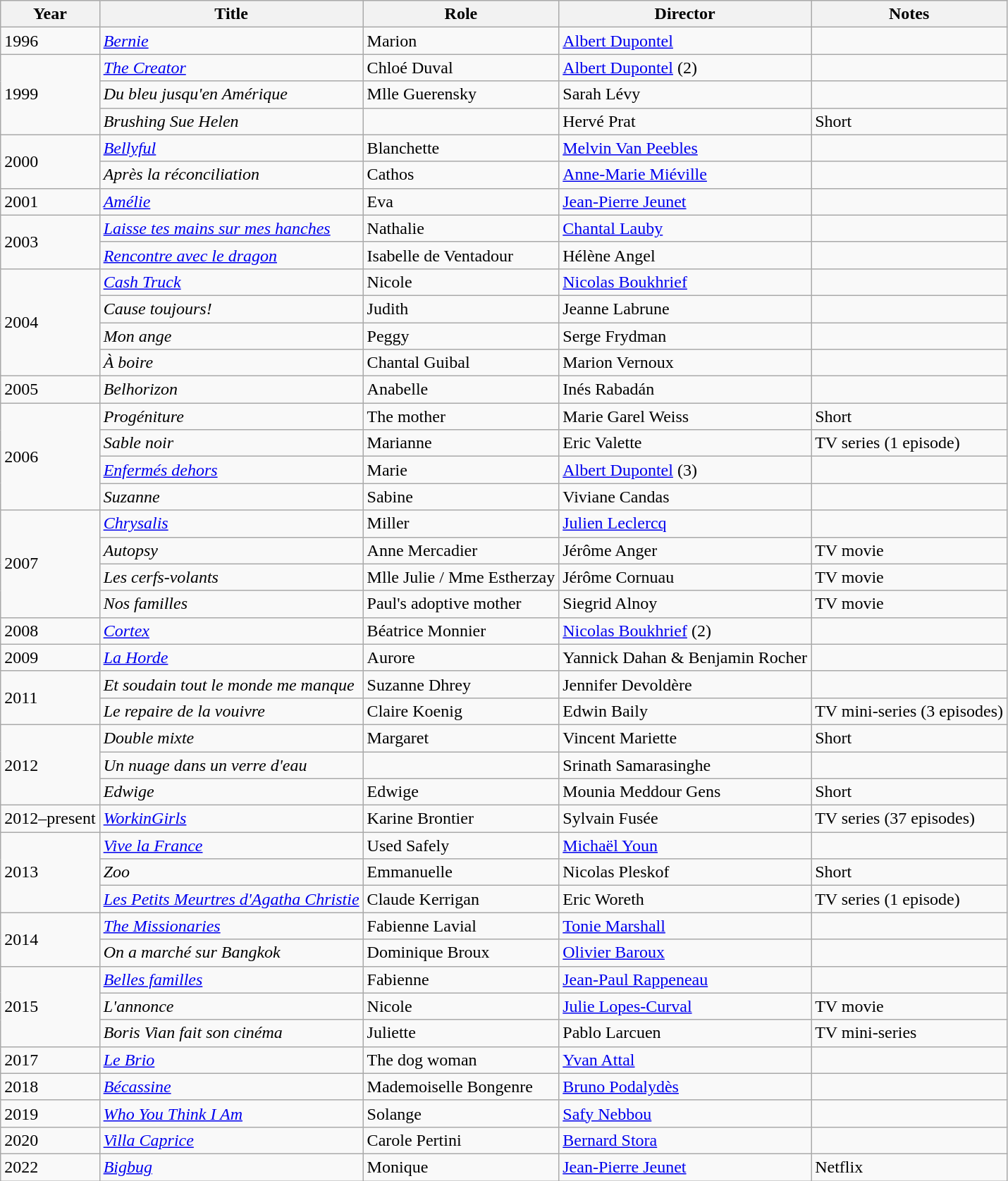<table class="wikitable sortable">
<tr>
<th>Year</th>
<th>Title</th>
<th>Role</th>
<th>Director</th>
<th class="unsortable">Notes</th>
</tr>
<tr>
<td rowspan=1>1996</td>
<td><em><a href='#'>Bernie</a></em></td>
<td>Marion</td>
<td><a href='#'>Albert Dupontel</a></td>
<td></td>
</tr>
<tr>
<td rowspan=3>1999</td>
<td><em><a href='#'>The Creator</a></em></td>
<td>Chloé Duval</td>
<td><a href='#'>Albert Dupontel</a> (2)</td>
<td></td>
</tr>
<tr>
<td><em>Du bleu jusqu'en Amérique</em></td>
<td>Mlle Guerensky</td>
<td>Sarah Lévy</td>
<td></td>
</tr>
<tr>
<td><em>Brushing Sue Helen</em></td>
<td></td>
<td>Hervé Prat</td>
<td>Short</td>
</tr>
<tr>
<td rowspan=2>2000</td>
<td><em><a href='#'>Bellyful</a></em></td>
<td>Blanchette</td>
<td><a href='#'>Melvin Van Peebles</a></td>
<td></td>
</tr>
<tr>
<td><em>Après la réconciliation</em></td>
<td>Cathos</td>
<td><a href='#'>Anne-Marie Miéville</a></td>
<td></td>
</tr>
<tr>
<td rowspan=1>2001</td>
<td><em><a href='#'>Amélie</a></em></td>
<td>Eva</td>
<td><a href='#'>Jean-Pierre Jeunet</a></td>
<td></td>
</tr>
<tr>
<td rowspan=2>2003</td>
<td><em><a href='#'>Laisse tes mains sur mes hanches</a></em></td>
<td>Nathalie</td>
<td><a href='#'>Chantal Lauby</a></td>
<td></td>
</tr>
<tr>
<td><em><a href='#'>Rencontre avec le dragon</a></em></td>
<td>Isabelle de Ventadour</td>
<td>Hélène Angel</td>
<td></td>
</tr>
<tr>
<td rowspan=4>2004</td>
<td><em><a href='#'>Cash Truck</a></em></td>
<td>Nicole</td>
<td><a href='#'>Nicolas Boukhrief</a></td>
<td></td>
</tr>
<tr>
<td><em>Cause toujours!</em></td>
<td>Judith</td>
<td>Jeanne Labrune</td>
<td></td>
</tr>
<tr>
<td><em>Mon ange</em></td>
<td>Peggy</td>
<td>Serge Frydman</td>
<td></td>
</tr>
<tr>
<td><em>À boire</em></td>
<td>Chantal Guibal</td>
<td>Marion Vernoux</td>
<td></td>
</tr>
<tr>
<td rowspan=1>2005</td>
<td><em>Belhorizon</em></td>
<td>Anabelle</td>
<td>Inés Rabadán</td>
<td></td>
</tr>
<tr>
<td rowspan=4>2006</td>
<td><em>Progéniture</em></td>
<td>The mother</td>
<td>Marie Garel Weiss</td>
<td>Short</td>
</tr>
<tr>
<td><em>Sable noir</em></td>
<td>Marianne</td>
<td>Eric Valette</td>
<td>TV series (1 episode)</td>
</tr>
<tr>
<td><em><a href='#'>Enfermés dehors</a></em></td>
<td>Marie</td>
<td><a href='#'>Albert Dupontel</a> (3)</td>
<td></td>
</tr>
<tr>
<td><em>Suzanne</em></td>
<td>Sabine</td>
<td>Viviane Candas</td>
<td></td>
</tr>
<tr>
<td rowspan=4>2007</td>
<td><em><a href='#'>Chrysalis</a></em></td>
<td>Miller</td>
<td><a href='#'>Julien Leclercq</a></td>
<td></td>
</tr>
<tr>
<td><em>Autopsy</em></td>
<td>Anne Mercadier</td>
<td>Jérôme Anger</td>
<td>TV movie</td>
</tr>
<tr>
<td><em>Les cerfs-volants</em></td>
<td>Mlle Julie / Mme Estherzay</td>
<td>Jérôme Cornuau</td>
<td>TV movie</td>
</tr>
<tr>
<td><em>Nos familles</em></td>
<td>Paul's adoptive mother</td>
<td>Siegrid Alnoy</td>
<td>TV movie</td>
</tr>
<tr>
<td rowspan=1>2008</td>
<td><em><a href='#'>Cortex</a></em></td>
<td>Béatrice Monnier</td>
<td><a href='#'>Nicolas Boukhrief</a> (2)</td>
<td></td>
</tr>
<tr>
<td rowspan=1>2009</td>
<td><em><a href='#'>La Horde</a></em></td>
<td>Aurore</td>
<td>Yannick Dahan & Benjamin Rocher</td>
<td></td>
</tr>
<tr>
<td rowspan=2>2011</td>
<td><em>Et soudain tout le monde me manque</em></td>
<td>Suzanne Dhrey</td>
<td>Jennifer Devoldère</td>
<td></td>
</tr>
<tr>
<td><em>Le repaire de la vouivre</em></td>
<td>Claire Koenig</td>
<td>Edwin Baily</td>
<td>TV mini-series (3 episodes)</td>
</tr>
<tr>
<td rowspan=3>2012</td>
<td><em>Double mixte</em></td>
<td>Margaret</td>
<td>Vincent Mariette</td>
<td>Short</td>
</tr>
<tr>
<td><em>Un nuage dans un verre d'eau</em></td>
<td></td>
<td>Srinath Samarasinghe</td>
<td></td>
</tr>
<tr>
<td><em>Edwige</em></td>
<td>Edwige</td>
<td>Mounia Meddour Gens</td>
<td>Short</td>
</tr>
<tr>
<td rowspan=1>2012–present</td>
<td><em><a href='#'>WorkinGirls</a></em></td>
<td>Karine Brontier</td>
<td>Sylvain Fusée</td>
<td>TV series (37 episodes)</td>
</tr>
<tr>
<td rowspan=3>2013</td>
<td><em><a href='#'>Vive la France</a></em></td>
<td>Used Safely</td>
<td><a href='#'>Michaël Youn</a></td>
<td></td>
</tr>
<tr>
<td><em>Zoo</em></td>
<td>Emmanuelle</td>
<td>Nicolas Pleskof</td>
<td>Short</td>
</tr>
<tr>
<td><em><a href='#'>Les Petits Meurtres d'Agatha Christie</a></em></td>
<td>Claude Kerrigan</td>
<td>Eric Woreth</td>
<td>TV series (1 episode)</td>
</tr>
<tr>
<td rowspan=2>2014</td>
<td><em><a href='#'>The Missionaries</a></em></td>
<td>Fabienne Lavial</td>
<td><a href='#'>Tonie Marshall</a></td>
<td></td>
</tr>
<tr>
<td><em>On a marché sur Bangkok</em></td>
<td>Dominique Broux</td>
<td><a href='#'>Olivier Baroux</a></td>
<td></td>
</tr>
<tr>
<td rowspan=3>2015</td>
<td><em><a href='#'>Belles familles</a></em></td>
<td>Fabienne</td>
<td><a href='#'>Jean-Paul Rappeneau</a></td>
<td></td>
</tr>
<tr>
<td><em>L'annonce</em></td>
<td>Nicole</td>
<td><a href='#'>Julie Lopes-Curval</a></td>
<td>TV movie</td>
</tr>
<tr>
<td><em>Boris Vian fait son cinéma</em></td>
<td>Juliette</td>
<td>Pablo Larcuen</td>
<td>TV mini-series</td>
</tr>
<tr>
<td>2017</td>
<td><em><a href='#'>Le Brio</a></em></td>
<td>The dog woman</td>
<td><a href='#'>Yvan Attal</a></td>
<td></td>
</tr>
<tr>
<td>2018</td>
<td><em><a href='#'>Bécassine</a></em></td>
<td>Mademoiselle Bongenre</td>
<td><a href='#'>Bruno Podalydès</a></td>
<td></td>
</tr>
<tr>
<td>2019</td>
<td><em><a href='#'>Who You Think I Am</a></em></td>
<td>Solange</td>
<td><a href='#'>Safy Nebbou</a></td>
<td></td>
</tr>
<tr>
<td>2020</td>
<td><em><a href='#'>Villa Caprice</a></em></td>
<td>Carole Pertini</td>
<td><a href='#'>Bernard Stora</a></td>
<td></td>
</tr>
<tr>
<td>2022</td>
<td><em><a href='#'>Bigbug</a></em></td>
<td>Monique</td>
<td><a href='#'>Jean-Pierre Jeunet</a></td>
<td>Netflix</td>
</tr>
</table>
